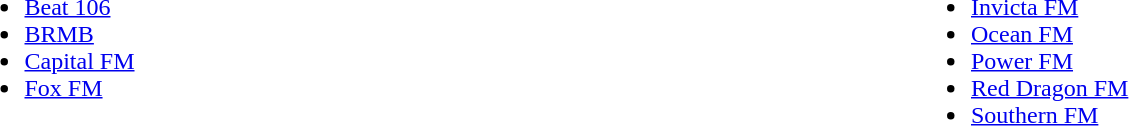<table border="0"  style="width:100%; vertical-align:top;">
<tr>
<td style="vertical-align:top; text-align:left; width:50%;"><br><ul><li><a href='#'>Beat 106</a></li><li><a href='#'>BRMB</a></li><li><a href='#'>Capital FM</a></li><li><a href='#'>Fox FM</a></li></ul></td>
<td style="vertical-align:top; text-align:left; width:50%;"><br><ul><li><a href='#'>Invicta FM</a></li><li><a href='#'>Ocean FM</a></li><li><a href='#'>Power FM</a></li><li><a href='#'>Red Dragon FM</a></li><li><a href='#'>Southern FM</a></li></ul></td>
</tr>
</table>
